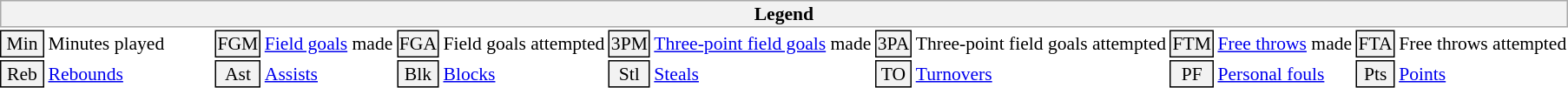<table class="toccolours" style="font-size:90%; white-space:nowrap">
<tr>
<th colspan="14" style="background-color:#F2F2F2; border: 1px solid #AAAAAA">Legend</th>
</tr>
<tr>
<td width="30" style="text-align:center; background-color:#F2F2F2; border:1px solid black">Min</td>
<td width="125">Minutes played</td>
<td style="text-align:center; background-color:#F2F2F2; border:1px solid black">FGM</td>
<td><a href='#'>Field goals</a> made</td>
<td style="text-align:center; background-color:#F2F2F2; border:1px solid black">FGA</td>
<td>Field goals attempted</td>
<td style="text-align:center; background-color:#F2F2F2; border:1px solid black">3PM</td>
<td><a href='#'>Three-point field goals</a> made</td>
<td style="text-align:center; background-color:#F2F2F2; border:1px solid black">3PA</td>
<td>Three-point field goals attempted</td>
<td style="text-align:center; background-color:#F2F2F2; border:1px solid black">FTM</td>
<td><a href='#'>Free throws</a> made</td>
<td style="text-align:center; background-color:#F2F2F2; border:1px solid black">FTA</td>
<td>Free throws attempted</td>
</tr>
<tr>
<td style="text-align:center; background-color:#F2F2F2; border:1px solid black">Reb</td>
<td><a href='#'>Rebounds</a></td>
<td style="text-align:center; background-color:#F2F2F2; border:1px solid black">Ast</td>
<td><a href='#'>Assists</a></td>
<td style="text-align:center; background-color:#F2F2F2; border:1px solid black">Blk</td>
<td><a href='#'>Blocks</a></td>
<td style="text-align:center; background-color:#F2F2F2; border:1px solid black">Stl</td>
<td><a href='#'>Steals</a></td>
<td style="text-align:center; background-color:#F2F2F2; border:1px solid black">TO</td>
<td><a href='#'>Turnovers</a></td>
<td style="text-align:center; background-color:#F2F2F2; border:1px solid black">PF</td>
<td><a href='#'>Personal fouls</a></td>
<td style="text-align:center; background-color:#F2F2F2; border:1px solid black">Pts</td>
<td><a href='#'>Points</a></td>
</tr>
</table>
